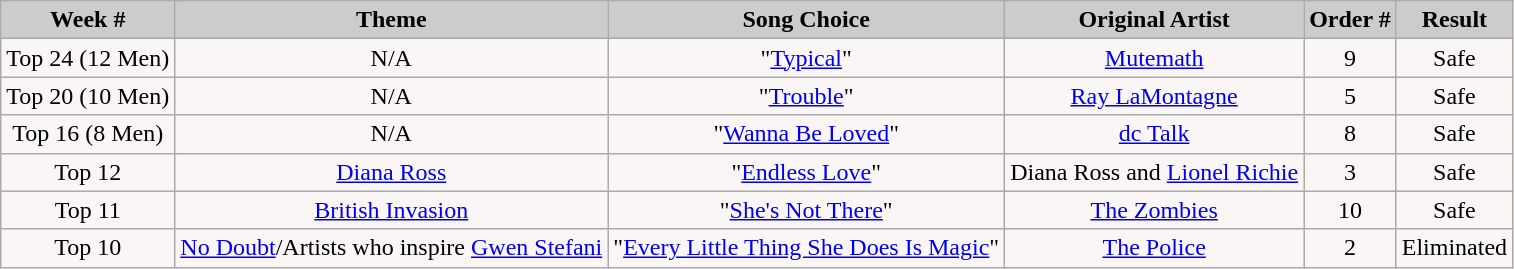<table class="wikitable" align="left">
<tr>
<td colspan="100" bgcolor="CCCCCC" align="Center"><strong>Week #</strong></td>
<td colspan="100" bgcolor="CCCCCC" align="Center"><strong>Theme</strong></td>
<td colspan="100" bgcolor="CCCCCC" align="Center"><strong>Song Choice</strong></td>
<td colspan="100" bgcolor="CCCCCC" align="Center"><strong>Original Artist</strong></td>
<td colspan="100" bgcolor="CCCCCC" align="Center"><strong>Order #</strong></td>
<td colspan="100" bgcolor="CCCCCC" align="Center"><strong>Result</strong></td>
</tr>
<tr>
<td colspan="100" align="center" bgcolor="FAF6F6">Top 24 (12 Men)</td>
<td colspan="100" align="center" bgcolor="FAF6F6">N/A</td>
<td colspan="100" align="center" bgcolor="FAF6F6">"<a href='#'>Typical</a>"</td>
<td colspan="100" align="center" bgcolor="FAF6F6"><a href='#'>Mutemath</a></td>
<td colspan="100" align="center" bgcolor="FAF6F6">9</td>
<td colspan="100" align="center" bgcolor="FAF6F6">Safe</td>
</tr>
<tr>
<td colspan="100" align="center" bgcolor="FAF6F6">Top 20 (10 Men)</td>
<td colspan="100" align="center" bgcolor="FAF6F6">N/A</td>
<td colspan="100" align="center" bgcolor="FAF6F6">"<a href='#'>Trouble</a>"</td>
<td colspan="100" align="center" bgcolor="FAF6F6"><a href='#'>Ray LaMontagne</a></td>
<td colspan="100" align="center" bgcolor="FAF6F6">5</td>
<td colspan="100" align="center" bgcolor="FAF6F6">Safe</td>
</tr>
<tr>
<td colspan="100" align="center" bgcolor="FAF6F6">Top 16 (8 Men)</td>
<td colspan="100" align="center" bgcolor="FAF6F6">N/A</td>
<td colspan="100" align="center" bgcolor="FAF6F6">"<a href='#'>Wanna Be Loved</a>"</td>
<td colspan="100" align="center" bgcolor="FAF6F6"><a href='#'>dc Talk</a></td>
<td colspan="100" align="center" bgcolor="FAF6F6">8</td>
<td colspan="100" align="center" bgcolor="FAF6F6">Safe</td>
</tr>
<tr>
<td colspan="100" align="center" bgcolor="FAF6F6">Top 12</td>
<td colspan="100" align="center" bgcolor="FAF6F6"><a href='#'>Diana Ross</a></td>
<td colspan="100" align="center" bgcolor="FAF6F6">"<a href='#'>Endless Love</a>"</td>
<td colspan="100" align="center" bgcolor="FAF6F6">Diana Ross and <a href='#'>Lionel Richie</a></td>
<td colspan="100" align="center" bgcolor="FAF6F6">3</td>
<td colspan="100" align="center" bgcolor="FAF6F6">Safe</td>
</tr>
<tr>
<td colspan="100" align="center" bgcolor="FAF6F6">Top 11</td>
<td colspan="100" align="center" bgcolor="FAF6F6"><a href='#'>British Invasion</a></td>
<td colspan="100" align="center" bgcolor="FAF6F6">"<a href='#'>She's Not There</a>"</td>
<td colspan="100" align="center" bgcolor="FAF6F6"><a href='#'>The Zombies</a></td>
<td colspan="100" align="center" bgcolor="FAF6F6">10</td>
<td colspan="100" align="center" bgcolor="FAF6F6">Safe</td>
</tr>
<tr>
<td colspan="100" align="center" bgcolor="FAF6F6">Top 10</td>
<td colspan="100" align="center" bgcolor="FAF6F6"><a href='#'>No Doubt</a>/Artists who inspire <a href='#'>Gwen Stefani</a></td>
<td colspan="100" align="center" bgcolor="FAF6F6">"<a href='#'>Every Little Thing She Does Is Magic</a>"</td>
<td colspan="100" align="center" bgcolor="FAF6F6"><a href='#'>The Police</a></td>
<td colspan="100" align="center" bgcolor="FAF6F6">2</td>
<td colspan="100" align="center" bgcolor="FAF6F6">Eliminated</td>
</tr>
</table>
